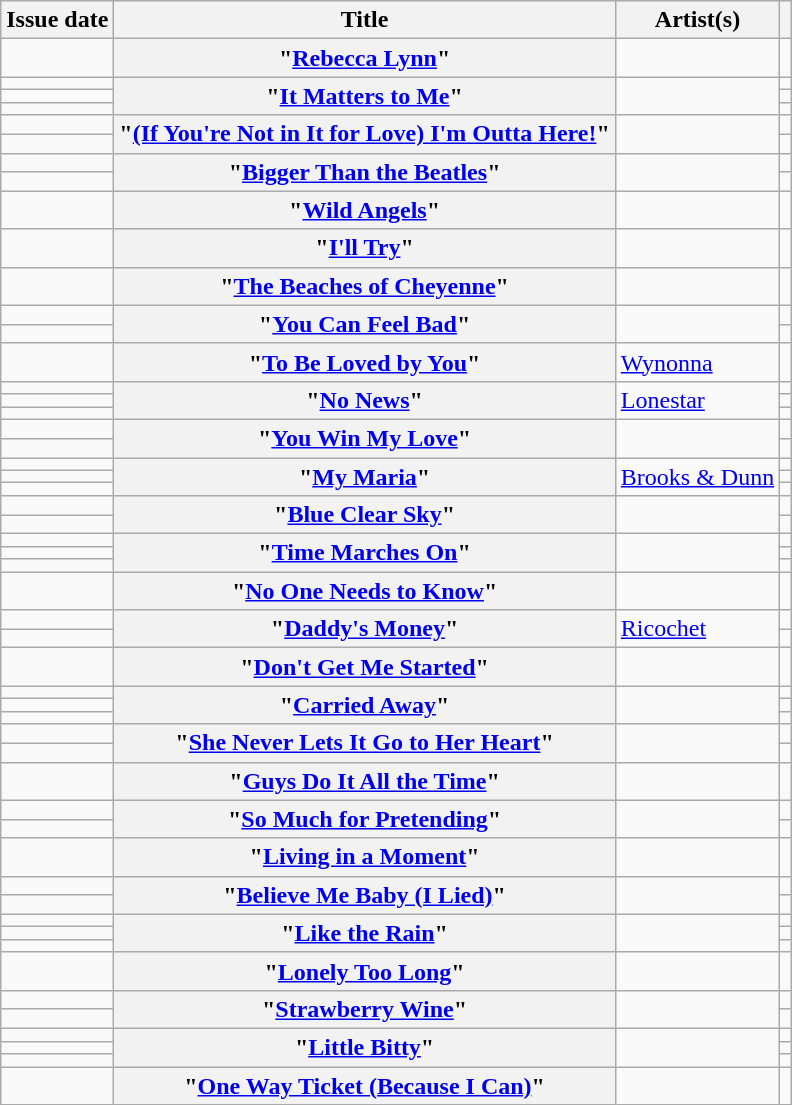<table class="wikitable sortable plainrowheaders">
<tr>
<th scope=col>Issue date</th>
<th scope=col>Title</th>
<th scope=col>Artist(s)</th>
<th scope=col class=unsortable></th>
</tr>
<tr>
<td></td>
<th scope=row>"<a href='#'>Rebecca Lynn</a>"</th>
<td></td>
<td style="text-align: center;"></td>
</tr>
<tr>
<td></td>
<th scope=row rowspan="3">"<a href='#'>It Matters to Me</a>"</th>
<td rowspan="3"></td>
<td style="text-align: center;"></td>
</tr>
<tr>
<td></td>
<td style="text-align: center;"></td>
</tr>
<tr>
<td></td>
<td style="text-align: center;"></td>
</tr>
<tr>
<td></td>
<th scope=row rowspan="2">"<a href='#'>(If You're Not in It for Love) I'm Outta Here!</a>"</th>
<td rowspan="2"></td>
<td style="text-align: center;"></td>
</tr>
<tr>
<td></td>
<td style="text-align: center;"></td>
</tr>
<tr>
<td></td>
<th scope=row rowspan="2">"<a href='#'>Bigger Than the Beatles</a>"</th>
<td rowspan="2"></td>
<td style="text-align: center;"></td>
</tr>
<tr>
<td></td>
<td style="text-align: center;"></td>
</tr>
<tr>
<td></td>
<th scope=row>"<a href='#'>Wild Angels</a>"</th>
<td></td>
<td style="text-align: center;"></td>
</tr>
<tr>
<td></td>
<th scope=row>"<a href='#'>I'll Try</a>"</th>
<td></td>
<td style="text-align: center;"></td>
</tr>
<tr>
<td></td>
<th scope=row>"<a href='#'>The Beaches of Cheyenne</a>"</th>
<td></td>
<td style="text-align: center;"></td>
</tr>
<tr>
<td></td>
<th scope=row rowspan="2">"<a href='#'>You Can Feel Bad</a>"</th>
<td rowspan="2"></td>
<td style="text-align: center;"></td>
</tr>
<tr>
<td></td>
<td style="text-align: center;"></td>
</tr>
<tr>
<td></td>
<th scope=row>"<a href='#'>To Be Loved by You</a>"</th>
<td><a href='#'>Wynonna</a></td>
<td style="text-align: center;"></td>
</tr>
<tr>
<td></td>
<th scope=row rowspan="3">"<a href='#'>No News</a>"</th>
<td rowspan="3"><a href='#'>Lonestar</a></td>
<td style="text-align: center;"></td>
</tr>
<tr>
<td></td>
<td style="text-align: center;"></td>
</tr>
<tr>
<td></td>
<td style="text-align: center;"></td>
</tr>
<tr>
<td></td>
<th scope=row rowspan="2">"<a href='#'>You Win My Love</a>"</th>
<td rowspan="2"></td>
<td style="text-align: center;"></td>
</tr>
<tr>
<td></td>
<td style="text-align: center;"></td>
</tr>
<tr>
<td></td>
<th scope=row rowspan="3">"<a href='#'>My Maria</a>"</th>
<td rowspan="3"><a href='#'>Brooks & Dunn</a></td>
<td style="text-align: center;"></td>
</tr>
<tr>
<td></td>
<td style="text-align: center;"></td>
</tr>
<tr>
<td></td>
<td style="text-align: center;"></td>
</tr>
<tr>
<td></td>
<th scope=row rowspan="2">"<a href='#'>Blue Clear Sky</a>"</th>
<td rowspan="2"></td>
<td style="text-align: center;"></td>
</tr>
<tr>
<td></td>
<td style="text-align: center;"></td>
</tr>
<tr>
<td></td>
<th scope=row rowspan="3">"<a href='#'>Time Marches On</a>"</th>
<td rowspan="3"></td>
<td style="text-align: center;"></td>
</tr>
<tr>
<td></td>
<td style="text-align: center;"></td>
</tr>
<tr>
<td></td>
<td style="text-align: center;"></td>
</tr>
<tr>
<td></td>
<th scope=row>"<a href='#'>No One Needs to Know</a>"</th>
<td></td>
<td style="text-align: center;"></td>
</tr>
<tr>
<td></td>
<th scope=row rowspan="2">"<a href='#'>Daddy's Money</a>"</th>
<td rowspan="2"><a href='#'>Ricochet</a></td>
<td style="text-align: center;"></td>
</tr>
<tr>
<td></td>
<td style="text-align: center;"></td>
</tr>
<tr>
<td></td>
<th scope=row>"<a href='#'>Don't Get Me Started</a>"</th>
<td></td>
<td style="text-align: center;"></td>
</tr>
<tr>
<td></td>
<th scope=row rowspan="3">"<a href='#'>Carried Away</a>"</th>
<td rowspan="3"></td>
<td style="text-align: center;"></td>
</tr>
<tr>
<td></td>
<td style="text-align: center;"></td>
</tr>
<tr>
<td></td>
<td style="text-align: center;"></td>
</tr>
<tr>
<td></td>
<th scope=row rowspan="2">"<a href='#'>She Never Lets It Go to Her Heart</a>"</th>
<td rowspan="2"></td>
<td style="text-align: center;"></td>
</tr>
<tr>
<td></td>
<td style="text-align: center;"></td>
</tr>
<tr>
<td></td>
<th scope=row>"<a href='#'>Guys Do It All the Time</a>"</th>
<td></td>
<td style="text-align: center;"></td>
</tr>
<tr>
<td></td>
<th scope=row rowspan="2">"<a href='#'>So Much for Pretending</a>"</th>
<td rowspan="2"></td>
<td style="text-align: center;"></td>
</tr>
<tr>
<td></td>
<td style="text-align: center;"></td>
</tr>
<tr>
<td></td>
<th scope=row>"<a href='#'>Living in a Moment</a>"</th>
<td></td>
<td style="text-align: center;"></td>
</tr>
<tr>
<td></td>
<th scope=row rowspan="2">"<a href='#'>Believe Me Baby (I Lied)</a>"</th>
<td rowspan="2"></td>
<td style="text-align: center;"></td>
</tr>
<tr>
<td></td>
<td style="text-align: center;"></td>
</tr>
<tr>
<td></td>
<th scope=row rowspan="3">"<a href='#'>Like the Rain</a>"</th>
<td rowspan="3"></td>
<td style="text-align: center;"></td>
</tr>
<tr>
<td></td>
<td style="text-align: center;"></td>
</tr>
<tr>
<td></td>
<td style="text-align: center;"></td>
</tr>
<tr>
<td></td>
<th scope=row>"<a href='#'>Lonely Too Long</a>"</th>
<td></td>
<td style="text-align: center;"></td>
</tr>
<tr>
<td></td>
<th scope=row rowspan="2">"<a href='#'>Strawberry Wine</a>"</th>
<td rowspan="2"></td>
<td style="text-align: center;"></td>
</tr>
<tr>
<td></td>
<td style="text-align: center;"></td>
</tr>
<tr>
<td></td>
<th scope=row rowspan="3">"<a href='#'>Little Bitty</a>"</th>
<td rowspan="3"></td>
<td style="text-align: center;"></td>
</tr>
<tr>
<td></td>
<td style="text-align: center;"></td>
</tr>
<tr>
<td></td>
<td style="text-align: center;"></td>
</tr>
<tr>
<td></td>
<th scope=row>"<a href='#'>One Way Ticket (Because I Can)</a>"</th>
<td></td>
<td style="text-align: center;"></td>
</tr>
</table>
